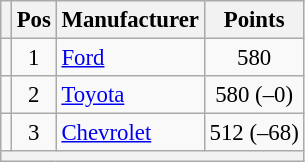<table class="wikitable" style="font-size: 95%;">
<tr>
<th></th>
<th>Pos</th>
<th>Manufacturer</th>
<th>Points</th>
</tr>
<tr>
<td align="left"></td>
<td style="text-align:center;">1</td>
<td><a href='#'>Ford</a></td>
<td style="text-align:center;">580</td>
</tr>
<tr>
<td align="left"></td>
<td style="text-align:center;">2</td>
<td><a href='#'>Toyota</a></td>
<td style="text-align:center;">580 (–0)</td>
</tr>
<tr>
<td align="left"></td>
<td style="text-align:center;">3</td>
<td><a href='#'>Chevrolet</a></td>
<td style="text-align:center;">512 (–68)</td>
</tr>
<tr class="sortbottom">
<th colspan="9"></th>
</tr>
</table>
